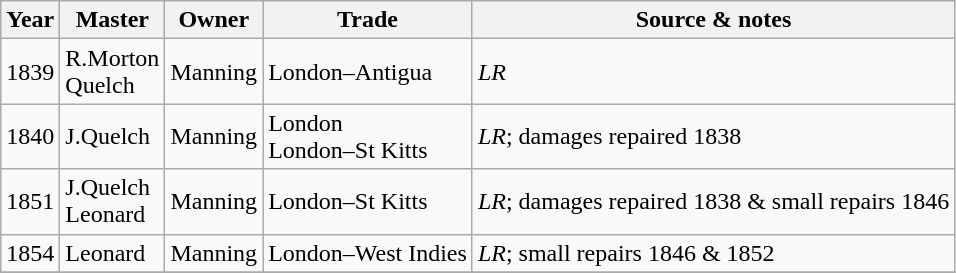<table class=" wikitable">
<tr>
<th>Year</th>
<th>Master</th>
<th>Owner</th>
<th>Trade</th>
<th>Source & notes</th>
</tr>
<tr>
<td>1839</td>
<td>R.Morton<br>Quelch</td>
<td>Manning</td>
<td>London–Antigua</td>
<td><em>LR</em></td>
</tr>
<tr>
<td>1840</td>
<td>J.Quelch</td>
<td>Manning</td>
<td>London<br>London–St Kitts</td>
<td><em>LR</em>; damages repaired 1838</td>
</tr>
<tr>
<td>1851</td>
<td>J.Quelch<br>Leonard</td>
<td>Manning</td>
<td>London–St Kitts</td>
<td><em>LR</em>; damages repaired 1838 &  small repairs 1846</td>
</tr>
<tr>
<td>1854</td>
<td>Leonard</td>
<td>Manning</td>
<td>London–West Indies</td>
<td><em>LR</em>; small repairs 1846 & 1852</td>
</tr>
<tr>
</tr>
</table>
